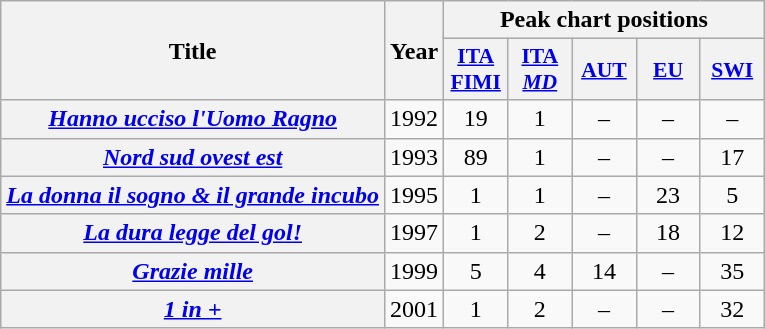<table class="wikitable plainrowheaders" style="text-align:center;">
<tr>
<th scope="col" rowspan="2">Title</th>
<th scope="col" rowspan="2">Year</th>
<th scope="col" colspan="5">Peak chart positions</th>
</tr>
<tr>
<th scope="col" style="width:2.5em;font-size:90%;"><a href='#'>ITA<br>FIMI</a><br></th>
<th scope="col" style="width:2.5em;font-size:90%;"><a href='#'>ITA<br><em>MD</em></a><br></th>
<th scope="col" style="width:2.5em;font-size:90%;"><a href='#'>AUT</a><br></th>
<th scope="col" style="width:2.5em;font-size:90%;"><a href='#'>EU</a><br></th>
<th scope="col" style="width:2.5em;font-size:90%;"><a href='#'>SWI</a><br></th>
</tr>
<tr>
<th scope="row"><em><a href='#'>Hanno ucciso l'Uomo Ragno</a></em></th>
<td>1992</td>
<td>19<br></td>
<td>1</td>
<td>–</td>
<td>–</td>
<td>–</td>
</tr>
<tr>
<th scope="row"><em><a href='#'>Nord sud ovest est</a></em></th>
<td>1993</td>
<td>89<br></td>
<td>1</td>
<td>–</td>
<td>–</td>
<td>17</td>
</tr>
<tr>
<th scope="row"><em><a href='#'>La donna il sogno & il grande incubo</a></em></th>
<td>1995</td>
<td>1</td>
<td>1</td>
<td>–</td>
<td>23</td>
<td>5</td>
</tr>
<tr>
<th scope="row"><em><a href='#'>La dura legge del gol!</a></em></th>
<td>1997</td>
<td>1</td>
<td>2</td>
<td>–</td>
<td>18</td>
<td>12</td>
</tr>
<tr>
<th scope="row"><em><a href='#'>Grazie mille</a></em></th>
<td>1999</td>
<td>5</td>
<td>4</td>
<td>14</td>
<td>–</td>
<td>35</td>
</tr>
<tr>
<th scope="row"><em><a href='#'>1 in +</a></em></th>
<td>2001</td>
<td>1</td>
<td>2</td>
<td>–</td>
<td>–</td>
<td>32</td>
</tr>
</table>
